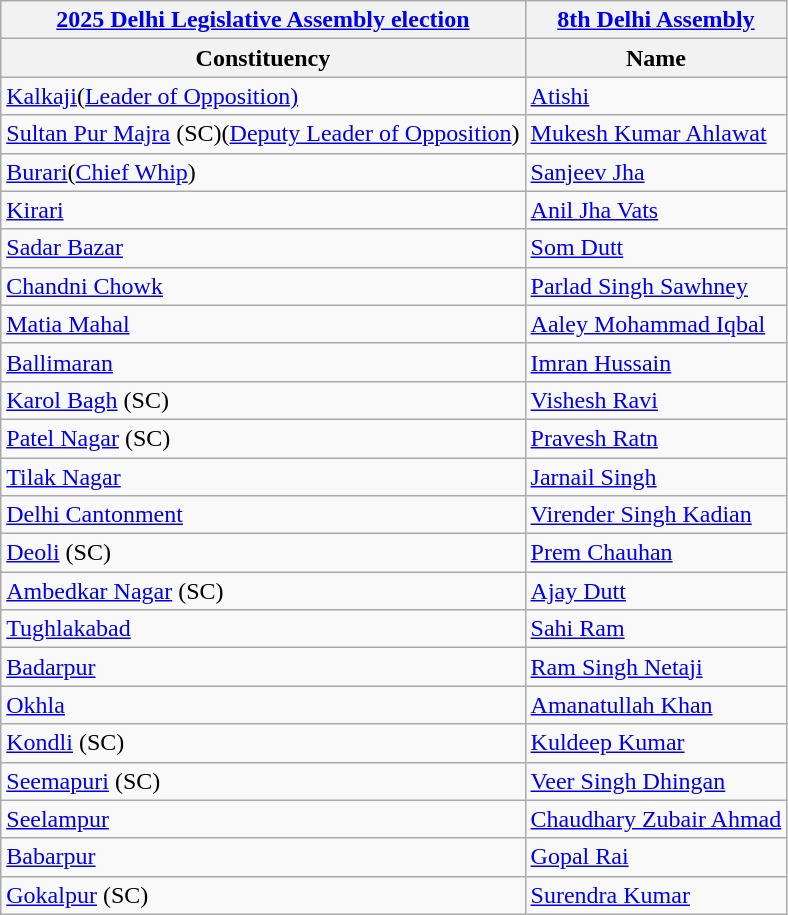<table class="wikitable sortable">
<tr>
<th><a href='#'>2025 Delhi Legislative Assembly election</a></th>
<th><a href='#'>8th Delhi Assembly</a></th>
</tr>
<tr>
<th>Constituency</th>
<th>Name</th>
</tr>
<tr>
<td><a href='#'>Kalkaji</a>(<a href='#'>Leader of Opposition)</a></td>
<td><a href='#'>Atishi</a></td>
</tr>
<tr>
<td><a href='#'>Sultan Pur Majra</a> (SC)(<a href='#'>Deputy Leader of Opposition</a>)</td>
<td><a href='#'>Mukesh Kumar Ahlawat</a></td>
</tr>
<tr>
<td><a href='#'>Burari</a>(<a href='#'>Chief Whip</a>)</td>
<td><a href='#'>Sanjeev Jha</a></td>
</tr>
<tr>
<td><a href='#'>Kirari</a></td>
<td><a href='#'>Anil Jha Vats</a></td>
</tr>
<tr>
<td><a href='#'>Sadar Bazar</a></td>
<td><a href='#'>Som Dutt</a></td>
</tr>
<tr>
<td><a href='#'>Chandni Chowk</a></td>
<td><a href='#'>Parlad Singh Sawhney</a></td>
</tr>
<tr>
<td><a href='#'>Matia Mahal</a></td>
<td><a href='#'>Aaley Mohammad Iqbal</a></td>
</tr>
<tr>
<td><a href='#'>Ballimaran</a></td>
<td><a href='#'>Imran Hussain</a></td>
</tr>
<tr>
<td><a href='#'>Karol Bagh</a> (SC)</td>
<td><a href='#'>Vishesh Ravi</a></td>
</tr>
<tr>
<td><a href='#'>Patel Nagar</a> (SC)</td>
<td><a href='#'>Pravesh Ratn</a></td>
</tr>
<tr>
<td><a href='#'>Tilak Nagar</a></td>
<td><a href='#'>Jarnail Singh</a></td>
</tr>
<tr>
<td><a href='#'>Delhi Cantonment</a></td>
<td><a href='#'>Virender Singh Kadian</a></td>
</tr>
<tr>
<td><a href='#'>Deoli</a> (SC)</td>
<td><a href='#'>Prem Chauhan</a></td>
</tr>
<tr>
<td><a href='#'>Ambedkar Nagar</a> (SC)</td>
<td><a href='#'>Ajay Dutt</a></td>
</tr>
<tr>
<td><a href='#'>Tughlakabad</a></td>
<td><a href='#'>Sahi Ram</a></td>
</tr>
<tr>
<td><a href='#'>Badarpur</a></td>
<td><a href='#'>Ram Singh Netaji</a></td>
</tr>
<tr>
<td><a href='#'>Okhla</a></td>
<td><a href='#'>Amanatullah Khan</a></td>
</tr>
<tr>
<td><a href='#'>Kondli</a> (SC)</td>
<td><a href='#'>Kuldeep Kumar</a></td>
</tr>
<tr>
<td><a href='#'>Seemapuri</a> (SC)</td>
<td><a href='#'>Veer Singh Dhingan</a></td>
</tr>
<tr>
<td><a href='#'>Seelampur</a></td>
<td><a href='#'>Chaudhary Zubair Ahmad</a></td>
</tr>
<tr>
<td><a href='#'>Babarpur</a></td>
<td><a href='#'>Gopal Rai</a></td>
</tr>
<tr>
<td><a href='#'>Gokalpur</a> (SC)</td>
<td><a href='#'>Surendra Kumar</a></td>
</tr>
</table>
